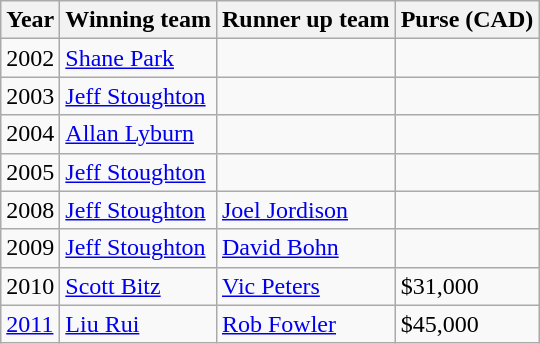<table class="wikitable">
<tr>
<th>Year</th>
<th>Winning team</th>
<th>Runner up team</th>
<th>Purse (CAD)</th>
</tr>
<tr>
<td>2002</td>
<td> <a href='#'>Shane Park</a></td>
<td></td>
<td></td>
</tr>
<tr>
<td>2003</td>
<td> <a href='#'>Jeff Stoughton</a></td>
<td></td>
<td></td>
</tr>
<tr>
<td>2004</td>
<td> <a href='#'>Allan Lyburn</a></td>
<td></td>
<td></td>
</tr>
<tr>
<td>2005</td>
<td> <a href='#'>Jeff Stoughton</a></td>
<td></td>
<td></td>
</tr>
<tr>
<td>2008</td>
<td> <a href='#'>Jeff Stoughton</a></td>
<td> <a href='#'>Joel Jordison</a></td>
<td></td>
</tr>
<tr>
<td>2009</td>
<td> <a href='#'>Jeff Stoughton</a></td>
<td> <a href='#'>David Bohn</a></td>
<td></td>
</tr>
<tr>
<td>2010</td>
<td> <a href='#'>Scott Bitz</a></td>
<td> <a href='#'>Vic Peters</a></td>
<td>$31,000</td>
</tr>
<tr>
<td><a href='#'>2011</a></td>
<td> <a href='#'>Liu Rui</a></td>
<td> <a href='#'>Rob Fowler</a></td>
<td>$45,000</td>
</tr>
</table>
